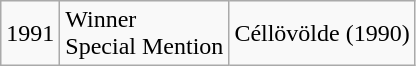<table class="wikitable">
<tr>
<td rowspan="1">1991</td>
<td rowspan="1">Winner<br>Special Mention</td>
<td>Céllövölde (1990)</td>
</tr>
</table>
